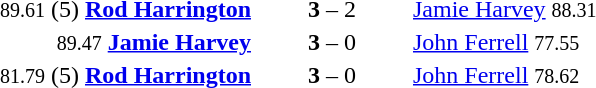<table style="text-align:center">
<tr>
<th width=223></th>
<th width=100></th>
<th width=223></th>
</tr>
<tr>
<td align=right><small>89.61</small> (5) <strong><a href='#'>Rod Harrington</a></strong> </td>
<td><strong>3</strong> – 2</td>
<td align=left> <a href='#'>Jamie Harvey</a> <small>88.31</small></td>
</tr>
<tr>
<td align=right><small>89.47</small> <strong><a href='#'>Jamie Harvey</a></strong> </td>
<td><strong>3</strong> – 0</td>
<td align=left> <a href='#'>John Ferrell</a> <small>77.55</small></td>
</tr>
<tr>
<td align=right><small>81.79</small> (5) <strong><a href='#'>Rod Harrington</a></strong> </td>
<td><strong>3</strong> – 0</td>
<td align=left> <a href='#'>John Ferrell</a> <small>78.62</small></td>
</tr>
</table>
